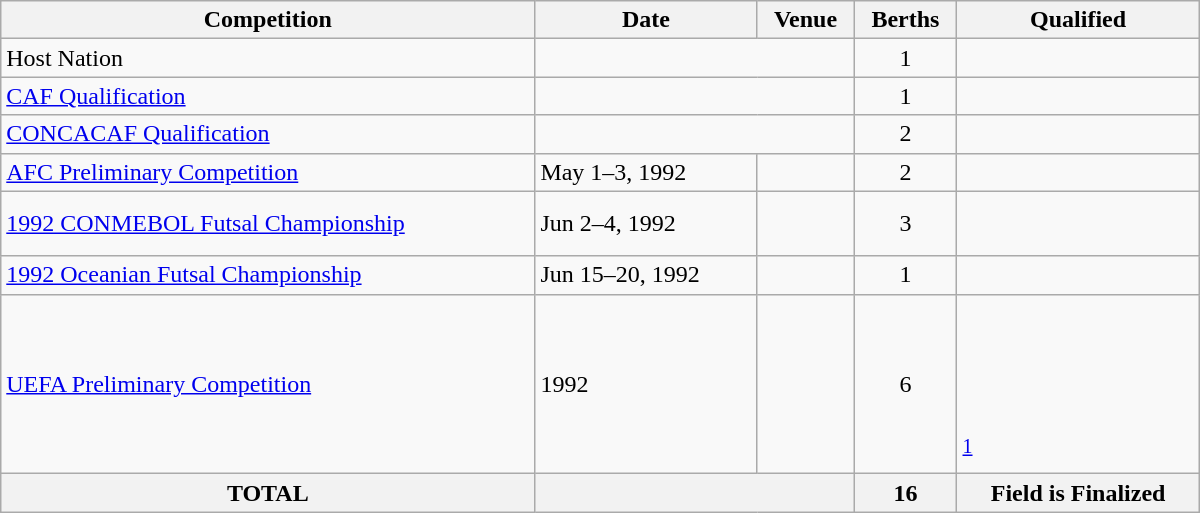<table class="wikitable" width="800">
<tr>
<th>Competition</th>
<th>Date</th>
<th>Venue</th>
<th>Berths</th>
<th>Qualified</th>
</tr>
<tr>
<td>Host Nation</td>
<td colspan="2"> </td>
<td align="center">1</td>
<td></td>
</tr>
<tr>
<td><a href='#'>CAF Qualification</a></td>
<td colspan="2"> </td>
<td align="center">1</td>
<td></td>
</tr>
<tr>
<td><a href='#'>CONCACAF Qualification</a></td>
<td colspan="2"> </td>
<td align="center">2</td>
<td><br> </td>
</tr>
<tr>
<td><a href='#'>AFC Preliminary Competition</a></td>
<td>May 1–3, 1992</td>
<td></td>
<td align="center">2</td>
<td><br> </td>
</tr>
<tr>
<td><a href='#'>1992 CONMEBOL Futsal Championship</a></td>
<td>Jun 2–4, 1992</td>
<td></td>
<td align="center">3</td>
<td><br><br></td>
</tr>
<tr>
<td><a href='#'>1992 Oceanian Futsal Championship</a></td>
<td>Jun 15–20, 1992</td>
<td></td>
<td align="center">1</td>
<td></td>
</tr>
<tr>
<td><a href='#'>UEFA Preliminary Competition</a></td>
<td>1992</td>
<td><br></td>
<td align="center">6</td>
<td> <br> <br>  <br> <br> <br><s></s> <sup><a href='#'>1</a></sup> <br></td>
</tr>
<tr>
<th>TOTAL</th>
<th colspan="2"></th>
<th>16</th>
<th>Field is Finalized</th>
</tr>
</table>
